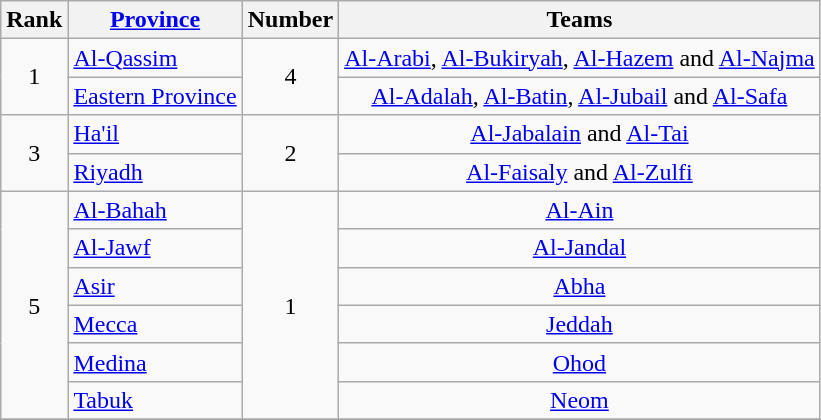<table class="wikitable">
<tr>
<th>Rank</th>
<th><a href='#'>Province</a></th>
<th>Number</th>
<th>Teams</th>
</tr>
<tr>
<td rowspan=2 align=center>1</td>
<td><a href='#'>Al-Qassim</a></td>
<td rowspan=2 align=center>4</td>
<td align=center><a href='#'>Al-Arabi</a>, <a href='#'>Al-Bukiryah</a>, <a href='#'>Al-Hazem</a> and <a href='#'>Al-Najma</a></td>
</tr>
<tr>
<td><a href='#'>Eastern Province</a></td>
<td align=center><a href='#'>Al-Adalah</a>, <a href='#'>Al-Batin</a>, <a href='#'>Al-Jubail</a> and <a href='#'>Al-Safa</a></td>
</tr>
<tr>
<td rowspan=2 align=center>3</td>
<td><a href='#'>Ha'il</a></td>
<td rowspan=2 align=center>2</td>
<td align=center><a href='#'>Al-Jabalain</a> and <a href='#'>Al-Tai</a></td>
</tr>
<tr>
<td><a href='#'>Riyadh</a></td>
<td align=center><a href='#'>Al-Faisaly</a> and <a href='#'>Al-Zulfi</a></td>
</tr>
<tr>
<td rowspan=6 align=center>5</td>
<td><a href='#'>Al-Bahah</a></td>
<td rowspan=6 align=center>1</td>
<td align=center><a href='#'>Al-Ain</a></td>
</tr>
<tr>
<td><a href='#'>Al-Jawf</a></td>
<td align=center><a href='#'>Al-Jandal</a></td>
</tr>
<tr>
<td><a href='#'>Asir</a></td>
<td align=center><a href='#'>Abha</a></td>
</tr>
<tr>
<td><a href='#'>Mecca</a></td>
<td align=center><a href='#'>Jeddah</a></td>
</tr>
<tr>
<td><a href='#'>Medina</a></td>
<td align=center><a href='#'>Ohod</a></td>
</tr>
<tr>
<td><a href='#'>Tabuk</a></td>
<td align=center><a href='#'>Neom</a></td>
</tr>
<tr>
</tr>
</table>
